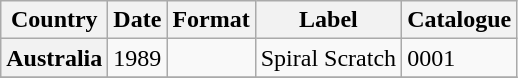<table class="wikitable plainrowheaders">
<tr>
<th scope="col">Country</th>
<th scope="col">Date</th>
<th scope="col">Format</th>
<th scope="col">Label</th>
<th scope="col">Catalogue</th>
</tr>
<tr>
<th scope="row">Australia</th>
<td>1989</td>
<td></td>
<td>Spiral Scratch</td>
<td>0001</td>
</tr>
<tr>
</tr>
</table>
